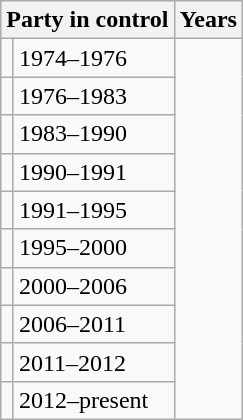<table class="wikitable">
<tr>
<th colspan="2">Party in control</th>
<th>Years</th>
</tr>
<tr>
<td></td>
<td>1974–1976</td>
</tr>
<tr>
<td></td>
<td>1976–1983</td>
</tr>
<tr>
<td></td>
<td>1983–1990</td>
</tr>
<tr>
<td></td>
<td>1990–1991</td>
</tr>
<tr>
<td></td>
<td>1991–1995</td>
</tr>
<tr>
<td></td>
<td>1995–2000</td>
</tr>
<tr>
<td></td>
<td>2000–2006</td>
</tr>
<tr>
<td></td>
<td>2006–2011</td>
</tr>
<tr>
<td></td>
<td>2011–2012</td>
</tr>
<tr>
<td></td>
<td>2012–present</td>
</tr>
</table>
